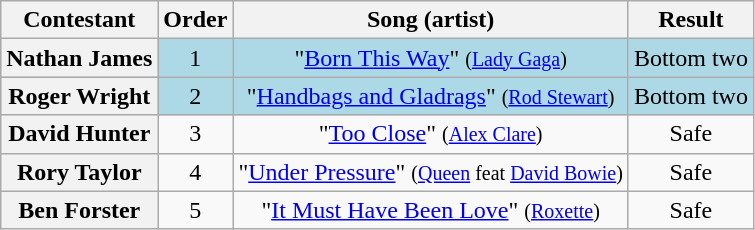<table class="wikitable plainrowheaders" style="text-align:center;">
<tr>
<th scope="col">Contestant</th>
<th scope="col">Order</th>
<th scope="col">Song (artist)</th>
<th scope="col">Result</th>
</tr>
<tr style="background:lightblue;">
<th scope="row">Nathan James</th>
<td>1</td>
<td>"<a href='#'>Born This Way</a>" <small>(<a href='#'>Lady Gaga</a>)</small></td>
<td>Bottom two</td>
</tr>
<tr style="background:lightblue;">
<th scope="row">Roger Wright</th>
<td>2</td>
<td>"<a href='#'>Handbags and Gladrags</a>" <small>(<a href='#'>Rod Stewart</a>)</small></td>
<td>Bottom two</td>
</tr>
<tr>
<th scope="row">David Hunter</th>
<td>3</td>
<td>"<a href='#'>Too Close</a>" <small>(<a href='#'>Alex Clare</a>)</small></td>
<td>Safe</td>
</tr>
<tr>
<th scope="row">Rory Taylor</th>
<td>4</td>
<td>"<a href='#'>Under Pressure</a>" <small>(<a href='#'>Queen</a> feat <a href='#'>David Bowie</a>)</small></td>
<td>Safe</td>
</tr>
<tr>
<th scope="row">Ben Forster</th>
<td>5</td>
<td>"<a href='#'>It Must Have Been Love</a>" <small>(<a href='#'>Roxette</a>)</small></td>
<td>Safe</td>
</tr>
</table>
